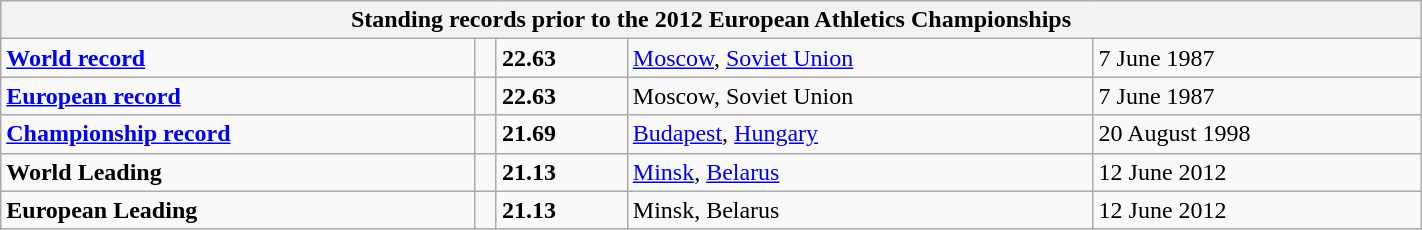<table class="wikitable" width=75%>
<tr>
<th colspan="5">Standing records prior to the 2012 European Athletics Championships</th>
</tr>
<tr>
<td><strong><a href='#'>World record</a></strong></td>
<td></td>
<td><strong>22.63</strong></td>
<td><a href='#'>Moscow</a>, <a href='#'>Soviet Union</a></td>
<td>7 June 1987</td>
</tr>
<tr>
<td><strong><a href='#'>European record</a></strong></td>
<td></td>
<td><strong>22.63</strong></td>
<td>Moscow, Soviet Union</td>
<td>7 June 1987</td>
</tr>
<tr>
<td><strong><a href='#'>Championship record</a></strong></td>
<td></td>
<td><strong>21.69</strong></td>
<td><a href='#'>Budapest</a>, <a href='#'>Hungary</a></td>
<td>20 August 1998</td>
</tr>
<tr>
<td><strong>World Leading</strong></td>
<td></td>
<td><strong>21.13</strong></td>
<td><a href='#'>Minsk</a>, <a href='#'>Belarus</a></td>
<td>12 June 2012</td>
</tr>
<tr>
<td><strong>European Leading</strong></td>
<td></td>
<td><strong>21.13</strong></td>
<td>Minsk, Belarus</td>
<td>12 June 2012</td>
</tr>
</table>
